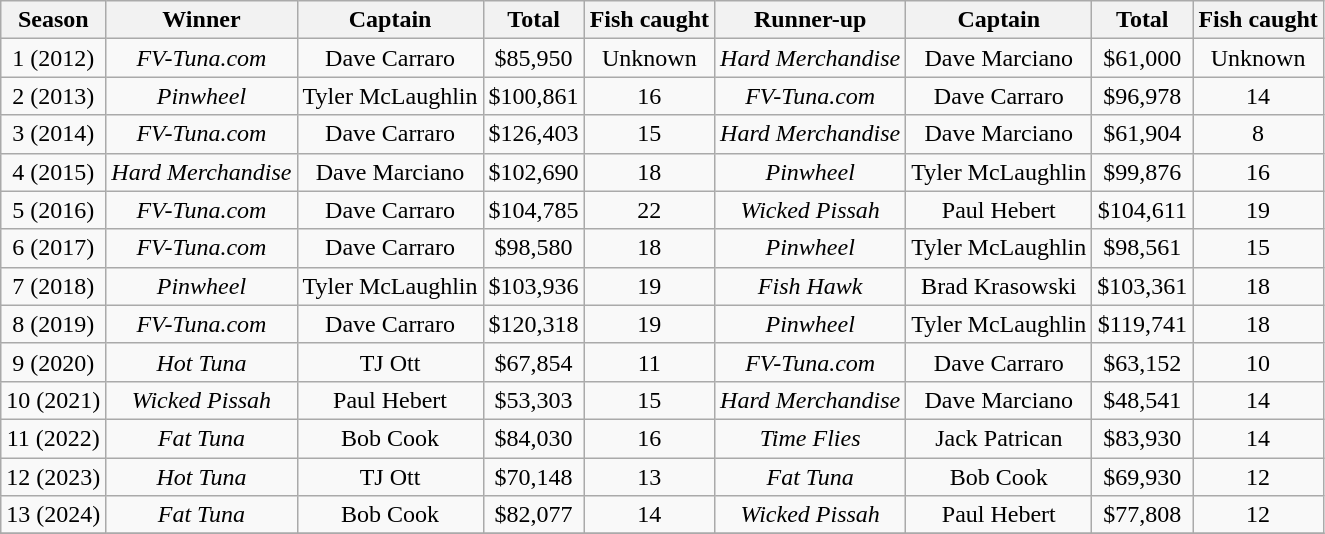<table class="wikitable plainrowheaders" style="text-align:center">
<tr>
<th scope="col">Season</th>
<th scope="col">Winner</th>
<th scope="col">Captain</th>
<th scope="col">Total</th>
<th scope="col">Fish caught</th>
<th scope="col">Runner-up</th>
<th scope="col">Captain</th>
<th scope="col">Total</th>
<th scope="col">Fish caught</th>
</tr>
<tr>
<td scope="row">1 (2012)</td>
<td><em>FV-Tuna.com</em></td>
<td>Dave Carraro</td>
<td>$85,950</td>
<td>Unknown</td>
<td><em>Hard Merchandise</em></td>
<td>Dave Marciano</td>
<td>$61,000</td>
<td>Unknown</td>
</tr>
<tr>
<td scope="row">2 (2013)</td>
<td><em>Pinwheel</em></td>
<td>Tyler McLaughlin</td>
<td>$100,861</td>
<td>16</td>
<td><em>FV-Tuna.com</em></td>
<td>Dave Carraro</td>
<td>$96,978</td>
<td>14</td>
</tr>
<tr>
<td scope="row">3 (2014)</td>
<td><em>FV-Tuna.com</em></td>
<td>Dave Carraro</td>
<td>$126,403</td>
<td>15</td>
<td><em>Hard Merchandise</em></td>
<td>Dave Marciano</td>
<td>$61,904</td>
<td>8</td>
</tr>
<tr>
<td scope="row">4 (2015)</td>
<td><em>Hard Merchandise</em></td>
<td>Dave Marciano</td>
<td>$102,690</td>
<td>18</td>
<td><em>Pinwheel</em></td>
<td>Tyler McLaughlin</td>
<td>$99,876</td>
<td>16</td>
</tr>
<tr>
<td scope="row">5 (2016)</td>
<td><em>FV-Tuna.com</em></td>
<td>Dave Carraro</td>
<td>$104,785</td>
<td>22</td>
<td><em>Wicked Pissah</em></td>
<td>Paul Hebert</td>
<td>$104,611</td>
<td>19</td>
</tr>
<tr>
<td scope="row">6 (2017)</td>
<td><em>FV-Tuna.com</em></td>
<td>Dave Carraro</td>
<td>$98,580</td>
<td>18</td>
<td><em>Pinwheel</em></td>
<td>Tyler McLaughlin</td>
<td>$98,561</td>
<td>15</td>
</tr>
<tr>
<td scope="row">7 (2018)</td>
<td><em> Pinwheel </em></td>
<td>Tyler McLaughlin</td>
<td>$103,936</td>
<td>19</td>
<td><em> Fish Hawk </em></td>
<td>Brad Krasowski</td>
<td>$103,361</td>
<td>18</td>
</tr>
<tr>
<td scope="row">8 (2019)</td>
<td><em> FV-Tuna.com </em></td>
<td>Dave Carraro</td>
<td>$120,318</td>
<td>19</td>
<td><em> Pinwheel </em></td>
<td>Tyler McLaughlin</td>
<td>$119,741</td>
<td>18</td>
</tr>
<tr>
<td scope="row">9 (2020)</td>
<td><em> Hot Tuna </em></td>
<td>TJ Ott</td>
<td>$67,854</td>
<td>11</td>
<td><em> FV-Tuna.com </em></td>
<td>Dave Carraro</td>
<td>$63,152</td>
<td>10</td>
</tr>
<tr>
<td scope=“row”>10 (2021)</td>
<td><em> Wicked Pissah </em></td>
<td>Paul Hebert</td>
<td>$53,303</td>
<td>15</td>
<td><em> Hard Merchandise </em></td>
<td>Dave Marciano</td>
<td>$48,541</td>
<td>14</td>
</tr>
<tr>
<td scope=“row”>11 (2022)</td>
<td><em> Fat Tuna </em></td>
<td>Bob Cook</td>
<td>$84,030</td>
<td>16</td>
<td><em> Time Flies </em></td>
<td>Jack Patrican</td>
<td>$83,930</td>
<td>14</td>
</tr>
<tr>
<td scope=“row”>12 (2023)</td>
<td><em>Hot Tuna</em></td>
<td>TJ Ott</td>
<td>$70,148</td>
<td>13</td>
<td><em>Fat Tuna</em></td>
<td>Bob Cook</td>
<td>$69,930</td>
<td>12</td>
</tr>
<tr>
<td scope=“row”>13 (2024)</td>
<td><em>Fat Tuna</em></td>
<td>Bob Cook</td>
<td>$82,077</td>
<td>14</td>
<td><em>Wicked Pissah</em></td>
<td>Paul Hebert</td>
<td>$77,808</td>
<td>12</td>
</tr>
<tr>
</tr>
</table>
